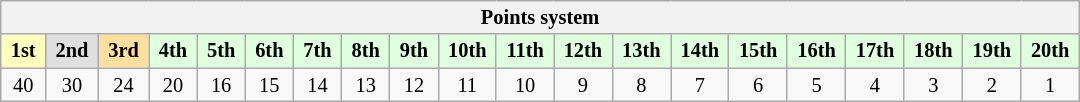<table class="wikitable" style="font-size: 85%; text-align: center">
<tr>
<th colspan=20>Points system</th>
</tr>
<tr>
<td style="background:#ffffbf;"> <strong>1st</strong> </td>
<td style="background:#dfdfdf;"> <strong>2nd</strong> </td>
<td style="background:#ffdf9f;"> <strong>3rd</strong> </td>
<td style="background:#dfffdf;"> <strong>4th</strong> </td>
<td style="background:#dfffdf;"> <strong>5th</strong> </td>
<td style="background:#dfffdf;"> <strong>6th</strong> </td>
<td style="background:#dfffdf;"> <strong>7th</strong> </td>
<td style="background:#dfffdf;"> <strong>8th</strong> </td>
<td style="background:#dfffdf;"> <strong>9th</strong> </td>
<td style="background:#dfffdf;"> <strong>10th</strong> </td>
<td style="background:#dfffdf;"> <strong>11th</strong> </td>
<td style="background:#dfffdf;"> <strong>12th</strong> </td>
<td style="background:#dfffdf;"> <strong>13th</strong> </td>
<td style="background:#dfffdf;"> <strong>14th</strong> </td>
<td style="background:#dfffdf;"> <strong>15th</strong> </td>
<td style="background:#dfffdf;"> <strong>16th</strong> </td>
<td style="background:#dfffdf;"> <strong>17th</strong> </td>
<td style="background:#dfffdf;"> <strong>18th</strong> </td>
<td style="background:#dfffdf;"> <strong>19th</strong> </td>
<td style="background:#dfffdf;"> <strong>20th</strong> </td>
</tr>
<tr>
<td>40</td>
<td>30</td>
<td>24</td>
<td>20</td>
<td>16</td>
<td>15</td>
<td>14</td>
<td>13</td>
<td>12</td>
<td>11</td>
<td>10</td>
<td>9</td>
<td>8</td>
<td>7</td>
<td>6</td>
<td>5</td>
<td>4</td>
<td>3</td>
<td>2</td>
<td>1</td>
</tr>
</table>
